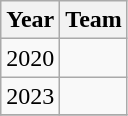<table class="wikitable">
<tr>
<th>Year</th>
<th>Team</th>
</tr>
<tr>
<td>2020</td>
<td></td>
</tr>
<tr>
<td>2023</td>
<td></td>
</tr>
<tr>
</tr>
</table>
